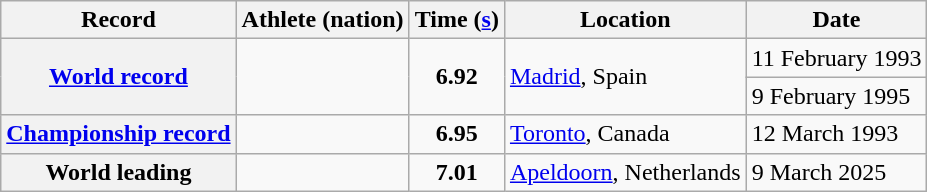<table class="wikitable">
<tr>
<th scope="col">Record</th>
<th scope="col">Athlete (nation)</th>
<th scope="col">Time (<a href='#'>s</a>)</th>
<th scope="col">Location</th>
<th scope="col">Date</th>
</tr>
<tr>
<th rowspan="2" scope="row"><a href='#'>World record</a></th>
<td rowspan="2"></td>
<td rowspan="2" align="center"><strong>6.92</strong></td>
<td rowspan="2"><a href='#'>Madrid</a>, Spain</td>
<td rowspan="1">11 February 1993</td>
</tr>
<tr>
<td>9 February 1995</td>
</tr>
<tr>
<th scope="row"><a href='#'>Championship record</a></th>
<td></td>
<td align="center"><strong>6.95</strong></td>
<td><a href='#'>Toronto</a>, Canada</td>
<td>12 March 1993</td>
</tr>
<tr>
<th scope="row">World leading</th>
<td></td>
<td align="center"><strong>7.01</strong></td>
<td><a href='#'>Apeldoorn</a>, Netherlands</td>
<td>9 March 2025</td>
</tr>
</table>
